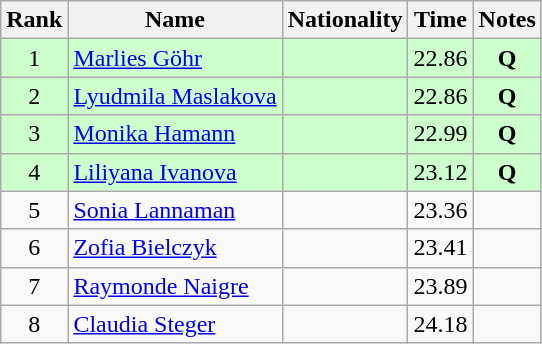<table class="wikitable sortable" style="text-align:center">
<tr>
<th>Rank</th>
<th>Name</th>
<th>Nationality</th>
<th>Time</th>
<th>Notes</th>
</tr>
<tr bgcolor=ccffcc>
<td>1</td>
<td align=left><a href='#'>Marlies Göhr</a></td>
<td align=left></td>
<td>22.86</td>
<td><strong>Q</strong></td>
</tr>
<tr bgcolor=ccffcc>
<td>2</td>
<td align=left><a href='#'>Lyudmila Maslakova</a></td>
<td align=left></td>
<td>22.86</td>
<td><strong>Q</strong></td>
</tr>
<tr bgcolor=ccffcc>
<td>3</td>
<td align=left><a href='#'>Monika Hamann</a></td>
<td align=left></td>
<td>22.99</td>
<td><strong>Q</strong></td>
</tr>
<tr bgcolor=ccffcc>
<td>4</td>
<td align=left><a href='#'>Liliyana Ivanova</a></td>
<td align=left></td>
<td>23.12</td>
<td><strong>Q</strong></td>
</tr>
<tr>
<td>5</td>
<td align=left><a href='#'>Sonia Lannaman</a></td>
<td align=left></td>
<td>23.36</td>
<td></td>
</tr>
<tr>
<td>6</td>
<td align=left><a href='#'>Zofia Bielczyk</a></td>
<td align=left></td>
<td>23.41</td>
<td></td>
</tr>
<tr>
<td>7</td>
<td align=left><a href='#'>Raymonde Naigre</a></td>
<td align=left></td>
<td>23.89</td>
<td></td>
</tr>
<tr>
<td>8</td>
<td align=left><a href='#'>Claudia Steger</a></td>
<td align=left></td>
<td>24.18</td>
<td></td>
</tr>
</table>
